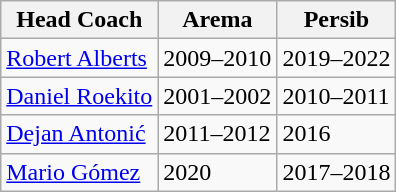<table class="wikitable sortable">
<tr>
<th>Head Coach</th>
<th>Arema</th>
<th>Persib</th>
</tr>
<tr>
<td> <a href='#'>Robert Alberts</a></td>
<td>2009–2010</td>
<td>2019–2022</td>
</tr>
<tr>
<td> <a href='#'>Daniel Roekito</a></td>
<td>2001–2002</td>
<td>2010–2011</td>
</tr>
<tr>
<td> <a href='#'>Dejan Antonić</a></td>
<td>2011–2012</td>
<td>2016</td>
</tr>
<tr>
<td> <a href='#'>Mario Gómez</a></td>
<td>2020</td>
<td>2017–2018</td>
</tr>
</table>
